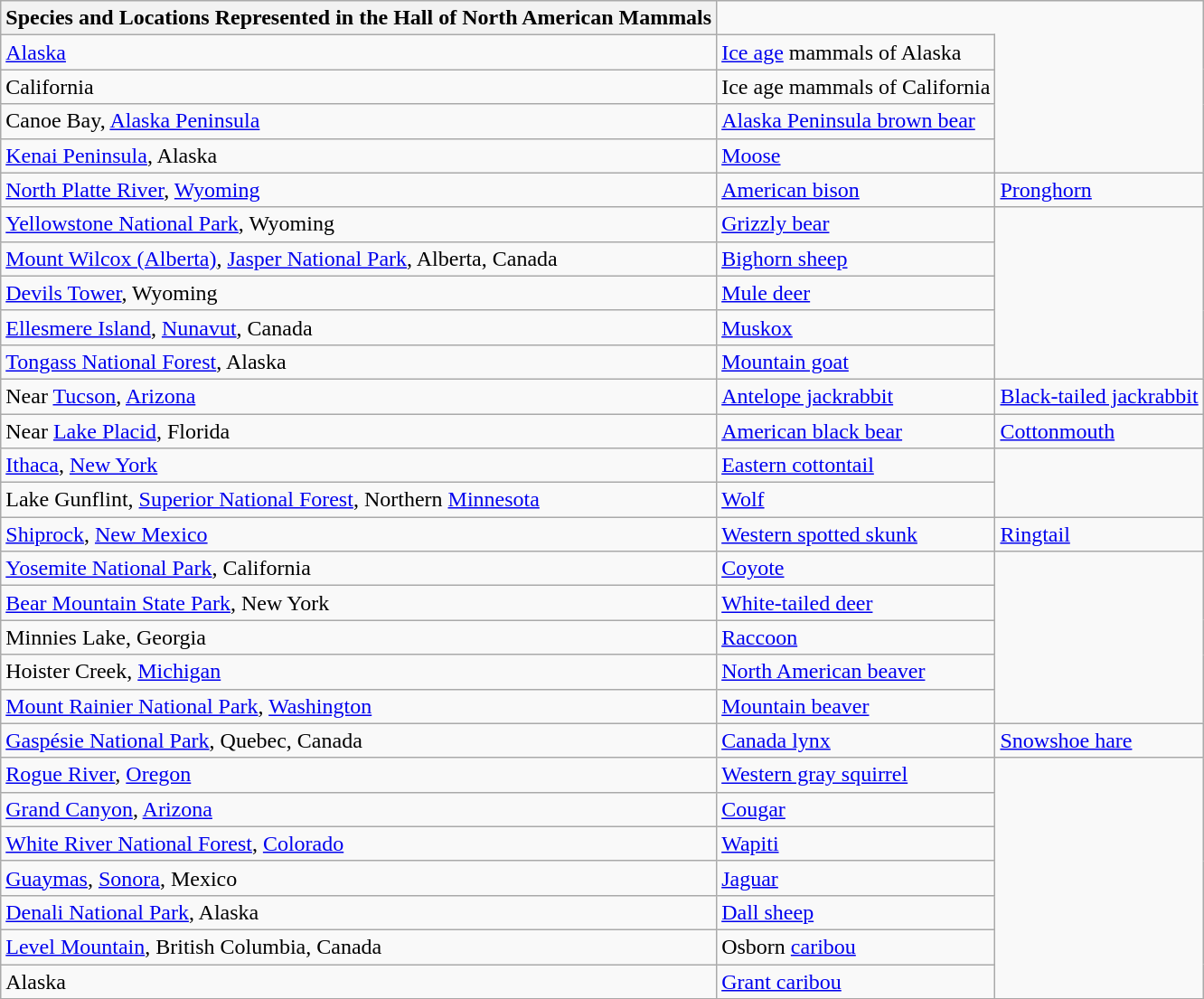<table class="wikitable collapsible collapsed">
<tr>
<th>Species and Locations Represented in the Hall of North American Mammals</th>
</tr>
<tr>
<td><a href='#'>Alaska</a></td>
<td><a href='#'>Ice age</a> mammals of Alaska</td>
</tr>
<tr>
<td>California</td>
<td>Ice age mammals of California</td>
</tr>
<tr>
<td>Canoe Bay, <a href='#'>Alaska Peninsula</a></td>
<td><a href='#'>Alaska Peninsula brown bear</a></td>
</tr>
<tr>
<td><a href='#'>Kenai Peninsula</a>, Alaska</td>
<td><a href='#'>Moose</a></td>
</tr>
<tr>
<td><a href='#'>North Platte River</a>, <a href='#'>Wyoming</a></td>
<td><a href='#'>American bison</a></td>
<td><a href='#'>Pronghorn</a></td>
</tr>
<tr>
<td><a href='#'>Yellowstone National Park</a>, Wyoming</td>
<td><a href='#'>Grizzly bear</a></td>
</tr>
<tr>
<td><a href='#'>Mount Wilcox (Alberta)</a>, <a href='#'>Jasper National Park</a>, Alberta, Canada</td>
<td><a href='#'>Bighorn sheep</a></td>
</tr>
<tr>
<td><a href='#'>Devils Tower</a>, Wyoming</td>
<td><a href='#'>Mule deer</a></td>
</tr>
<tr>
<td><a href='#'>Ellesmere Island</a>, <a href='#'>Nunavut</a>, Canada</td>
<td><a href='#'>Muskox</a></td>
</tr>
<tr>
<td><a href='#'>Tongass National Forest</a>, Alaska</td>
<td><a href='#'>Mountain goat</a></td>
</tr>
<tr>
<td>Near <a href='#'>Tucson</a>, <a href='#'>Arizona</a></td>
<td><a href='#'>Antelope jackrabbit</a></td>
<td><a href='#'>Black-tailed jackrabbit</a></td>
</tr>
<tr>
<td>Near <a href='#'>Lake Placid</a>, Florida</td>
<td><a href='#'>American black bear</a></td>
<td><a href='#'>Cottonmouth</a></td>
</tr>
<tr>
<td><a href='#'>Ithaca</a>, <a href='#'>New York</a></td>
<td><a href='#'>Eastern cottontail</a></td>
</tr>
<tr>
<td>Lake Gunflint, <a href='#'>Superior National Forest</a>, Northern <a href='#'>Minnesota</a></td>
<td><a href='#'>Wolf</a></td>
</tr>
<tr>
<td><a href='#'>Shiprock</a>, <a href='#'>New Mexico</a></td>
<td><a href='#'>Western spotted skunk</a></td>
<td><a href='#'>Ringtail</a></td>
</tr>
<tr>
<td><a href='#'>Yosemite National Park</a>, California</td>
<td><a href='#'>Coyote</a></td>
</tr>
<tr>
<td><a href='#'>Bear Mountain State Park</a>, New York</td>
<td><a href='#'>White-tailed deer</a></td>
</tr>
<tr>
<td>Minnies Lake, Georgia</td>
<td><a href='#'>Raccoon</a></td>
</tr>
<tr>
<td>Hoister Creek, <a href='#'>Michigan</a></td>
<td><a href='#'>North American beaver</a></td>
</tr>
<tr>
<td><a href='#'>Mount Rainier National Park</a>, <a href='#'>Washington</a></td>
<td><a href='#'>Mountain beaver</a></td>
</tr>
<tr>
<td><a href='#'>Gaspésie National Park</a>, Quebec, Canada</td>
<td><a href='#'>Canada lynx</a></td>
<td><a href='#'>Snowshoe hare</a></td>
</tr>
<tr>
<td><a href='#'>Rogue River</a>, <a href='#'>Oregon</a></td>
<td><a href='#'>Western gray squirrel</a></td>
</tr>
<tr>
<td><a href='#'>Grand Canyon</a>, <a href='#'>Arizona</a></td>
<td><a href='#'>Cougar</a></td>
</tr>
<tr>
<td><a href='#'>White River National Forest</a>, <a href='#'>Colorado</a></td>
<td><a href='#'>Wapiti</a></td>
</tr>
<tr>
<td><a href='#'>Guaymas</a>, <a href='#'>Sonora</a>, Mexico</td>
<td><a href='#'>Jaguar</a></td>
</tr>
<tr>
<td><a href='#'>Denali National Park</a>, Alaska</td>
<td><a href='#'>Dall sheep</a></td>
</tr>
<tr>
<td><a href='#'>Level Mountain</a>, British Columbia, Canada</td>
<td>Osborn <a href='#'>caribou</a></td>
</tr>
<tr>
<td>Alaska</td>
<td><a href='#'>Grant caribou</a></td>
</tr>
<tr>
</tr>
</table>
